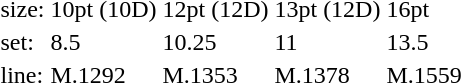<table style="margin-left:40px;">
<tr>
<td>size:</td>
<td>10pt (10D)</td>
<td>12pt (12D)</td>
<td>13pt (12D)</td>
<td>16pt</td>
</tr>
<tr>
<td>set:</td>
<td>8.5</td>
<td>10.25</td>
<td>11</td>
<td>13.5</td>
</tr>
<tr>
<td>line:</td>
<td>M.1292</td>
<td>M.1353</td>
<td>M.1378</td>
<td>M.1559</td>
</tr>
</table>
